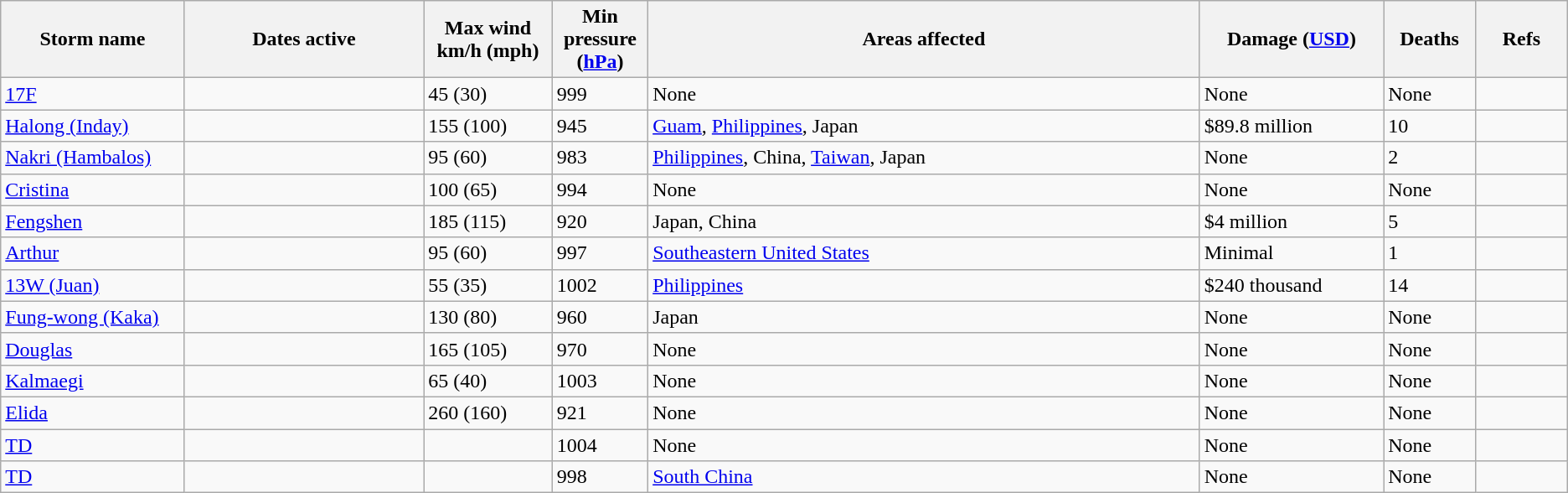<table class="wikitable sortable">
<tr>
<th width="10%"><strong>Storm name</strong></th>
<th width="13%"><strong>Dates active</strong></th>
<th width="7%"><strong>Max wind km/h (mph)</strong></th>
<th width="5%"><strong>Min pressure (<a href='#'>hPa</a>)</strong></th>
<th width="30%" class="unsortable"><strong>Areas affected</strong></th>
<th width="10%"><strong>Damage (<a href='#'>USD</a>)</strong></th>
<th width="5%"><strong>Deaths</strong></th>
<th width="5%" class="unsortable"><strong>Refs</strong></th>
</tr>
<tr>
<td><a href='#'>17F</a></td>
<td></td>
<td>45 (30)</td>
<td>999</td>
<td>None</td>
<td>None</td>
<td>None</td>
<td></td>
</tr>
<tr>
<td><a href='#'>Halong (Inday)</a></td>
<td></td>
<td>155 (100)</td>
<td>945</td>
<td><a href='#'>Guam</a>, <a href='#'>Philippines</a>, Japan</td>
<td>$89.8 million</td>
<td>10</td>
<td></td>
</tr>
<tr>
<td><a href='#'>Nakri (Hambalos)</a></td>
<td></td>
<td>95 (60)</td>
<td>983</td>
<td><a href='#'>Philippines</a>, China, <a href='#'>Taiwan</a>, Japan</td>
<td>None</td>
<td>2</td>
<td></td>
</tr>
<tr>
<td><a href='#'>Cristina</a></td>
<td></td>
<td>100 (65)</td>
<td>994</td>
<td>None</td>
<td>None</td>
<td>None</td>
<td></td>
</tr>
<tr>
<td><a href='#'>Fengshen</a></td>
<td></td>
<td>185 (115)</td>
<td>920</td>
<td>Japan, China</td>
<td>$4 million</td>
<td>5</td>
<td></td>
</tr>
<tr>
<td><a href='#'>Arthur</a></td>
<td></td>
<td>95 (60)</td>
<td>997</td>
<td><a href='#'>Southeastern United States</a></td>
<td>Minimal</td>
<td>1</td>
<td></td>
</tr>
<tr>
<td><a href='#'>13W (Juan)</a></td>
<td></td>
<td>55 (35)</td>
<td>1002</td>
<td><a href='#'>Philippines</a></td>
<td>$240 thousand</td>
<td>14</td>
<td></td>
</tr>
<tr>
<td><a href='#'>Fung-wong (Kaka)</a></td>
<td></td>
<td>130 (80)</td>
<td>960</td>
<td>Japan</td>
<td>None</td>
<td>None</td>
<td></td>
</tr>
<tr>
<td><a href='#'>Douglas</a></td>
<td></td>
<td>165 (105)</td>
<td>970</td>
<td>None</td>
<td>None</td>
<td>None</td>
<td></td>
</tr>
<tr>
<td><a href='#'>Kalmaegi</a></td>
<td></td>
<td>65 (40)</td>
<td>1003</td>
<td>None</td>
<td>None</td>
<td>None</td>
<td></td>
</tr>
<tr>
<td><a href='#'>Elida</a></td>
<td></td>
<td>260 (160)</td>
<td>921</td>
<td>None</td>
<td>None</td>
<td>None</td>
<td></td>
</tr>
<tr>
<td><a href='#'>TD</a></td>
<td></td>
<td></td>
<td>1004</td>
<td>None</td>
<td>None</td>
<td>None</td>
<td></td>
</tr>
<tr>
<td><a href='#'>TD</a></td>
<td></td>
<td></td>
<td>998</td>
<td><a href='#'>South China</a></td>
<td>None</td>
<td>None</td>
<td></td>
</tr>
</table>
